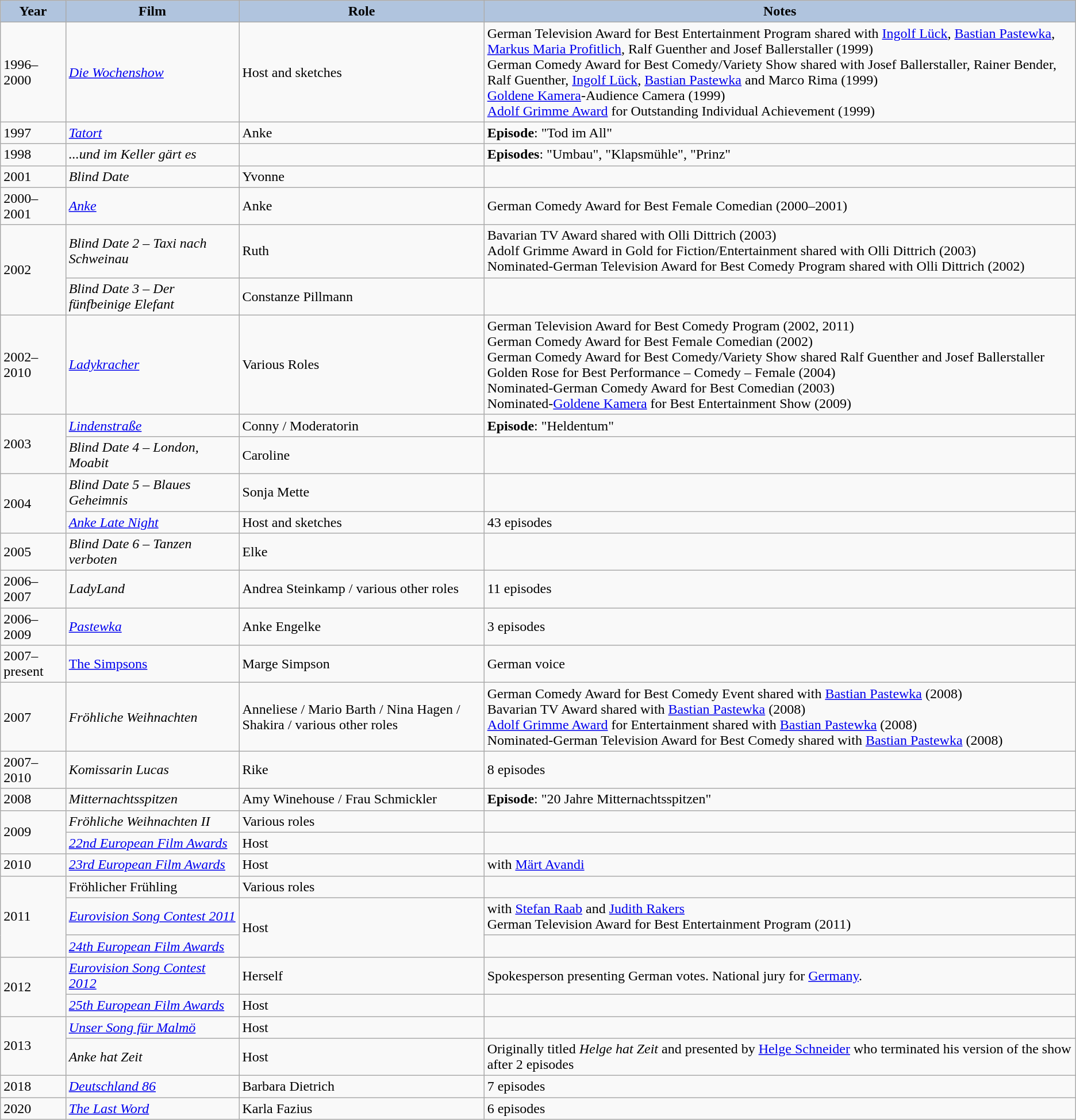<table class="wikitable">
<tr>
<th style="background:#B0C4DE;">Year</th>
<th style="background:#B0C4DE;">Film</th>
<th style="background:#B0C4DE;">Role</th>
<th style="background:#B0C4DE;">Notes</th>
</tr>
<tr>
<td>1996–2000</td>
<td><em><a href='#'>Die Wochenshow</a></em></td>
<td>Host and sketches</td>
<td>German Television Award for Best Entertainment Program shared with <a href='#'>Ingolf Lück</a>, <a href='#'>Bastian Pastewka</a>, <a href='#'>Markus Maria Profitlich</a>, Ralf Guenther and Josef Ballerstaller (1999)<br>German Comedy Award for Best Comedy/Variety Show shared with Josef Ballerstaller, Rainer Bender, Ralf Guenther, <a href='#'>Ingolf Lück</a>, <a href='#'>Bastian Pastewka</a> and Marco Rima (1999)<br><a href='#'>Goldene Kamera</a>-Audience Camera (1999)<br><a href='#'>Adolf Grimme Award</a> for Outstanding Individual Achievement (1999)</td>
</tr>
<tr>
<td>1997</td>
<td><em><a href='#'>Tatort</a></em></td>
<td>Anke</td>
<td><strong>Episode</strong>: "Tod im All"</td>
</tr>
<tr>
<td>1998</td>
<td><em>...und im Keller gärt es</em></td>
<td></td>
<td><strong>Episodes</strong>: "Umbau", "Klapsmühle", "Prinz"</td>
</tr>
<tr>
<td>2001</td>
<td><em>Blind Date</em></td>
<td>Yvonne</td>
<td></td>
</tr>
<tr>
<td>2000–2001</td>
<td><em><a href='#'>Anke</a></em></td>
<td>Anke</td>
<td>German Comedy Award for Best Female Comedian (2000–2001)</td>
</tr>
<tr>
<td rowspan="2">2002</td>
<td><em>Blind Date 2 – Taxi nach Schweinau</em></td>
<td>Ruth</td>
<td>Bavarian TV Award shared with Olli Dittrich (2003)<br>Adolf Grimme Award in Gold for Fiction/Entertainment shared with Olli Dittrich (2003)<br>Nominated-German Television Award for Best Comedy Program shared with Olli Dittrich (2002)</td>
</tr>
<tr>
<td><em>Blind Date 3 – Der fünfbeinige Elefant</em></td>
<td>Constanze Pillmann</td>
<td></td>
</tr>
<tr>
<td>2002–2010</td>
<td><em><a href='#'>Ladykracher</a></em></td>
<td>Various Roles</td>
<td>German Television Award for Best Comedy Program (2002, 2011)<br>German Comedy Award for Best Female Comedian (2002)<br>German Comedy Award for Best Comedy/Variety Show shared Ralf Guenther and Josef Ballerstaller<br>Golden Rose for Best Performance – Comedy – Female (2004)<br>Nominated-German Comedy Award for Best Comedian (2003)<br>Nominated-<a href='#'>Goldene Kamera</a> for Best Entertainment Show (2009)</td>
</tr>
<tr>
<td rowspan="2">2003</td>
<td><em><a href='#'>Lindenstraße</a></em></td>
<td>Conny / Moderatorin</td>
<td><strong>Episode</strong>: "Heldentum"</td>
</tr>
<tr>
<td><em>Blind Date 4 – London, Moabit</em></td>
<td>Caroline</td>
<td></td>
</tr>
<tr>
<td rowspan="2">2004</td>
<td><em>Blind Date 5 – Blaues Geheimnis</em></td>
<td>Sonja Mette</td>
<td></td>
</tr>
<tr>
<td><em><a href='#'>Anke Late Night</a></em></td>
<td>Host and sketches</td>
<td>43 episodes</td>
</tr>
<tr>
<td>2005</td>
<td><em>Blind Date 6 – Tanzen verboten</em></td>
<td>Elke</td>
<td></td>
</tr>
<tr>
<td>2006–2007</td>
<td><em>LadyLand</em></td>
<td>Andrea Steinkamp / various other roles</td>
<td>11 episodes</td>
</tr>
<tr>
<td>2006–2009</td>
<td><em><a href='#'>Pastewka</a></em></td>
<td>Anke Engelke</td>
<td>3 episodes</td>
</tr>
<tr>
<td>2007–present</td>
<td><a href='#'>The Simpsons</a></td>
<td>Marge Simpson</td>
<td>German voice</td>
</tr>
<tr>
<td>2007</td>
<td><em>Fröhliche Weihnachten</em></td>
<td>Anneliese / Mario Barth / Nina Hagen / Shakira / various other roles</td>
<td>German Comedy Award for Best Comedy Event shared with <a href='#'>Bastian Pastewka</a> (2008)<br>Bavarian TV Award shared with <a href='#'>Bastian Pastewka</a> (2008)<br><a href='#'>Adolf Grimme Award</a> for Entertainment shared with <a href='#'>Bastian Pastewka</a> (2008)<br>Nominated-German Television Award for Best Comedy shared with <a href='#'>Bastian Pastewka</a> (2008)</td>
</tr>
<tr>
<td>2007–2010</td>
<td><em>Komissarin Lucas</em></td>
<td>Rike</td>
<td>8 episodes</td>
</tr>
<tr>
<td>2008</td>
<td><em>Mitternachtsspitzen</em></td>
<td>Amy Winehouse / Frau Schmickler</td>
<td><strong>Episode</strong>: "20 Jahre Mitternachtsspitzen"</td>
</tr>
<tr>
<td rowspan=2>2009</td>
<td><em>Fröhliche Weihnachten II</em></td>
<td>Various roles</td>
<td></td>
</tr>
<tr>
<td><em><a href='#'>22nd European Film Awards</a></em></td>
<td>Host</td>
<td></td>
</tr>
<tr>
<td>2010</td>
<td><em><a href='#'>23rd European Film Awards</a></em></td>
<td>Host</td>
<td>with <a href='#'>Märt Avandi</a></td>
</tr>
<tr>
<td rowspan=3>2011</td>
<td>Fröhlicher Frühling</td>
<td>Various roles</td>
<td></td>
</tr>
<tr>
<td><em><a href='#'>Eurovision Song Contest 2011</a></em></td>
<td rowspan=2>Host</td>
<td>with <a href='#'>Stefan Raab</a> and <a href='#'>Judith Rakers</a><br> German Television Award for Best Entertainment Program (2011)</td>
</tr>
<tr>
<td><em><a href='#'>24th European Film Awards</a></em></td>
<td></td>
</tr>
<tr>
<td rowspan=2>2012</td>
<td><em><a href='#'>Eurovision Song Contest 2012</a></em></td>
<td>Herself</td>
<td>Spokesperson presenting German votes. National jury for <a href='#'>Germany</a>.</td>
</tr>
<tr>
<td><em><a href='#'>25th European Film Awards</a></em></td>
<td>Host</td>
<td></td>
</tr>
<tr>
<td rowspan=2>2013</td>
<td><em><a href='#'>Unser Song für Malmö</a></em></td>
<td>Host</td>
<td></td>
</tr>
<tr>
<td><em>Anke hat Zeit</em></td>
<td>Host</td>
<td>Originally titled <em>Helge hat Zeit</em> and presented by <a href='#'>Helge Schneider</a> who terminated his version of the show after 2 episodes</td>
</tr>
<tr>
<td>2018</td>
<td><em><a href='#'>Deutschland 86</a></em></td>
<td>Barbara Dietrich</td>
<td>7 episodes</td>
</tr>
<tr>
<td>2020</td>
<td><em><a href='#'>The Last Word</a></em></td>
<td>Karla Fazius</td>
<td>6 episodes</td>
</tr>
</table>
